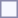<table style="border:1px solid #8888aa; background-color:#f7f8ff; padding:5px; font-size:95%; margin: 0px 12px 12px 0px">
</table>
